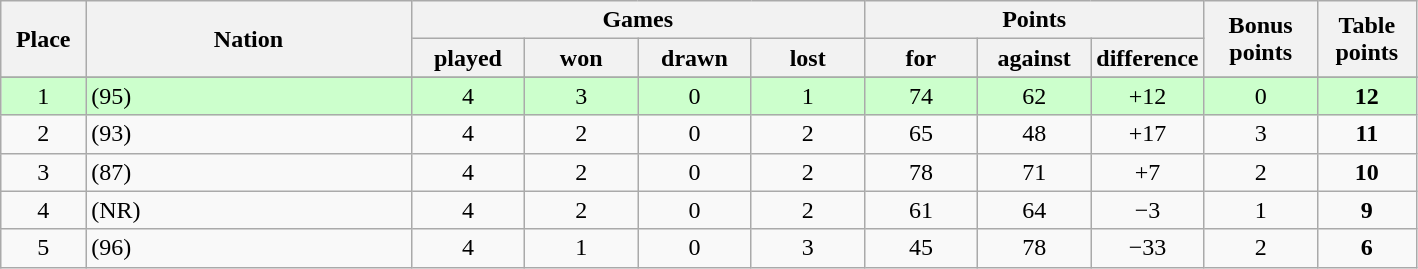<table class="wikitable">
<tr>
<th rowspan=2 width="6%">Place</th>
<th rowspan=2 width="23%">Nation</th>
<th colspan=4 width="40%">Games</th>
<th colspan=3 width="24%">Points</th>
<th rowspan=2 width="8%">Bonus<br>points</th>
<th rowspan=2 width="10%">Table<br>points</th>
</tr>
<tr>
<th width="8%">played</th>
<th width="8%">won</th>
<th width="8%">drawn</th>
<th width="8%">lost</th>
<th width="8%">for</th>
<th width="8%">against</th>
<th width="8%">difference</th>
</tr>
<tr>
</tr>
<tr align=center bgcolor="#ccffcc">
<td>1</td>
<td align=left> (95)</td>
<td>4</td>
<td>3</td>
<td>0</td>
<td>1</td>
<td>74</td>
<td>62</td>
<td>+12</td>
<td>0</td>
<td><strong>12</strong></td>
</tr>
<tr align=center>
<td>2</td>
<td align=left> (93)</td>
<td>4</td>
<td>2</td>
<td>0</td>
<td>2</td>
<td>65</td>
<td>48</td>
<td>+17</td>
<td>3</td>
<td><strong>11</strong></td>
</tr>
<tr align=center>
<td>3</td>
<td align=left> (87)</td>
<td>4</td>
<td>2</td>
<td>0</td>
<td>2</td>
<td>78</td>
<td>71</td>
<td>+7</td>
<td>2</td>
<td><strong>10</strong></td>
</tr>
<tr align=center>
<td>4</td>
<td align=left> (NR)</td>
<td>4</td>
<td>2</td>
<td>0</td>
<td>2</td>
<td>61</td>
<td>64</td>
<td>−3</td>
<td>1</td>
<td><strong>9</strong></td>
</tr>
<tr align=center>
<td>5</td>
<td align=left> (96)</td>
<td>4</td>
<td>1</td>
<td>0</td>
<td>3</td>
<td>45</td>
<td>78</td>
<td>−33</td>
<td>2</td>
<td><strong>6</strong></td>
</tr>
</table>
